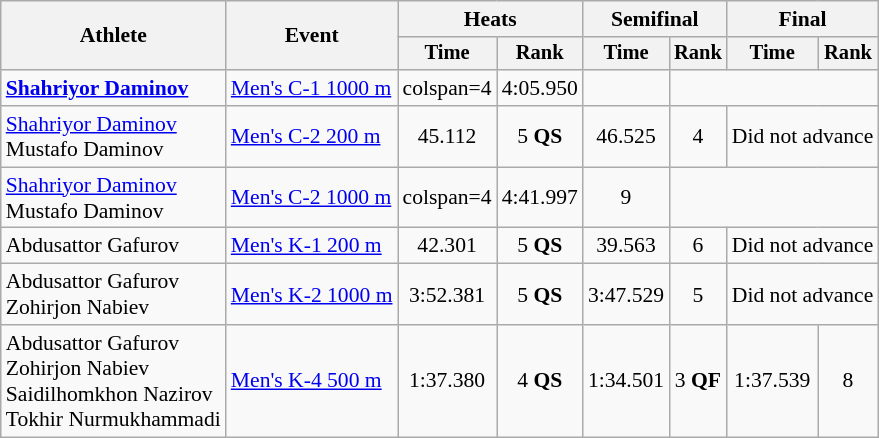<table class=wikitable style=font-size:90%;text-align:center>
<tr>
<th rowspan=2>Athlete</th>
<th rowspan=2>Event</th>
<th colspan=2>Heats</th>
<th colspan=2>Semifinal</th>
<th colspan=2>Final</th>
</tr>
<tr style="font-size:95%">
<th>Time</th>
<th>Rank</th>
<th>Time</th>
<th>Rank</th>
<th>Time</th>
<th>Rank</th>
</tr>
<tr>
<td align=left><strong><a href='#'>Shahriyor Daminov</a></strong></td>
<td align=left><a href='#'>Men's C-1 1000 m</a></td>
<td>colspan=4 </td>
<td>4:05.950</td>
<td></td>
</tr>
<tr>
<td align=left><a href='#'>Shahriyor Daminov</a><br>Mustafo Daminov</td>
<td align=left><a href='#'>Men's C-2 200 m</a></td>
<td>45.112</td>
<td>5 <strong>QS</strong></td>
<td>46.525</td>
<td>4</td>
<td colspan=2>Did not advance</td>
</tr>
<tr>
<td align=left><a href='#'>Shahriyor Daminov</a><br>Mustafo Daminov</td>
<td align=left><a href='#'>Men's C-2 1000 m</a></td>
<td>colspan=4 </td>
<td>4:41.997</td>
<td>9</td>
</tr>
<tr>
<td align=left>Abdusattor Gafurov</td>
<td align=left><a href='#'>Men's K-1 200 m</a></td>
<td>42.301</td>
<td>5 <strong>QS</strong></td>
<td>39.563</td>
<td>6</td>
<td colspan=2>Did not advance</td>
</tr>
<tr>
<td align=left>Abdusattor Gafurov<br>Zohirjon Nabiev</td>
<td align=left><a href='#'>Men's K-2 1000 m</a></td>
<td>3:52.381</td>
<td>5 <strong>QS</strong></td>
<td>3:47.529</td>
<td>5</td>
<td colspan=2>Did not advance</td>
</tr>
<tr>
<td align=left>Abdusattor Gafurov<br>Zohirjon Nabiev<br>Saidilhomkhon Nazirov<br>Tokhir Nurmukhammadi</td>
<td align=left><a href='#'>Men's K-4 500 m</a></td>
<td>1:37.380</td>
<td>4 <strong>QS</strong></td>
<td>1:34.501</td>
<td>3 <strong>QF</strong></td>
<td>1:37.539</td>
<td>8</td>
</tr>
</table>
